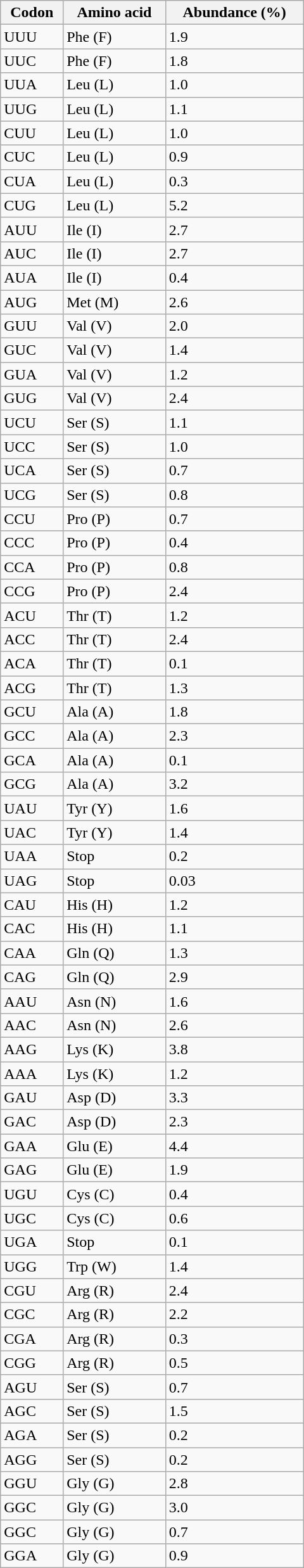<table class="wikitable collapsible collapsed sortable" style="width: 20em;">
<tr>
<th>Codon</th>
<th>Amino acid</th>
<th>Abundance (%)</th>
</tr>
<tr>
<td>UUU</td>
<td>Phe (F)</td>
<td>1.9</td>
</tr>
<tr>
<td>UUC</td>
<td>Phe (F)</td>
<td>1.8</td>
</tr>
<tr>
<td>UUA</td>
<td>Leu (L)</td>
<td>1.0</td>
</tr>
<tr>
<td>UUG</td>
<td>Leu (L)</td>
<td>1.1</td>
</tr>
<tr>
<td>CUU</td>
<td>Leu (L)</td>
<td>1.0</td>
</tr>
<tr>
<td>CUC</td>
<td>Leu (L)</td>
<td>0.9</td>
</tr>
<tr>
<td>CUA</td>
<td>Leu (L)</td>
<td>0.3</td>
</tr>
<tr>
<td>CUG</td>
<td>Leu (L)</td>
<td>5.2</td>
</tr>
<tr>
<td>AUU</td>
<td>Ile (I)</td>
<td>2.7</td>
</tr>
<tr>
<td>AUC</td>
<td>Ile (I)</td>
<td>2.7</td>
</tr>
<tr>
<td>AUA</td>
<td>Ile (I)</td>
<td>0.4</td>
</tr>
<tr>
<td>AUG</td>
<td>Met (M)</td>
<td>2.6</td>
</tr>
<tr>
<td>GUU</td>
<td>Val (V)</td>
<td>2.0</td>
</tr>
<tr>
<td>GUC</td>
<td>Val (V)</td>
<td>1.4</td>
</tr>
<tr>
<td>GUA</td>
<td>Val (V)</td>
<td>1.2</td>
</tr>
<tr>
<td>GUG</td>
<td>Val (V)</td>
<td>2.4</td>
</tr>
<tr>
<td>UCU</td>
<td>Ser (S)</td>
<td>1.1</td>
</tr>
<tr>
<td>UCC</td>
<td>Ser (S)</td>
<td>1.0</td>
</tr>
<tr>
<td>UCA</td>
<td>Ser (S)</td>
<td>0.7</td>
</tr>
<tr>
<td>UCG</td>
<td>Ser (S)</td>
<td>0.8</td>
</tr>
<tr>
<td>CCU</td>
<td>Pro (P)</td>
<td>0.7</td>
</tr>
<tr>
<td>CCC</td>
<td>Pro (P)</td>
<td>0.4</td>
</tr>
<tr>
<td>CCA</td>
<td>Pro (P)</td>
<td>0.8</td>
</tr>
<tr>
<td>CCG</td>
<td>Pro (P)</td>
<td>2.4</td>
</tr>
<tr>
<td>ACU</td>
<td>Thr (T)</td>
<td>1.2</td>
</tr>
<tr>
<td>ACC</td>
<td>Thr (T)</td>
<td>2.4</td>
</tr>
<tr>
<td>ACA</td>
<td>Thr (T)</td>
<td>0.1</td>
</tr>
<tr>
<td>ACG</td>
<td>Thr (T)</td>
<td>1.3</td>
</tr>
<tr>
<td>GCU</td>
<td>Ala (A)</td>
<td>1.8</td>
</tr>
<tr>
<td>GCC</td>
<td>Ala (A)</td>
<td>2.3</td>
</tr>
<tr>
<td>GCA</td>
<td>Ala (A)</td>
<td>0.1</td>
</tr>
<tr>
<td>GCG</td>
<td>Ala (A)</td>
<td>3.2</td>
</tr>
<tr>
<td>UAU</td>
<td>Tyr (Y)</td>
<td>1.6</td>
</tr>
<tr>
<td>UAC</td>
<td>Tyr (Y)</td>
<td>1.4</td>
</tr>
<tr>
<td>UAA</td>
<td>Stop</td>
<td>0.2</td>
</tr>
<tr>
<td>UAG</td>
<td>Stop</td>
<td>0.03</td>
</tr>
<tr>
<td>CAU</td>
<td>His (H)</td>
<td>1.2</td>
</tr>
<tr>
<td>CAC</td>
<td>His (H)</td>
<td>1.1</td>
</tr>
<tr>
<td>CAA</td>
<td>Gln (Q)</td>
<td>1.3</td>
</tr>
<tr>
<td>CAG</td>
<td>Gln (Q)</td>
<td>2.9</td>
</tr>
<tr>
<td>AAU</td>
<td>Asn (N)</td>
<td>1.6</td>
</tr>
<tr>
<td>AAC</td>
<td>Asn (N)</td>
<td>2.6</td>
</tr>
<tr>
<td>AAG</td>
<td>Lys (K)</td>
<td>3.8</td>
</tr>
<tr>
<td>AAA</td>
<td>Lys (K)</td>
<td>1.2</td>
</tr>
<tr>
<td>GAU</td>
<td>Asp (D)</td>
<td>3.3</td>
</tr>
<tr>
<td>GAC</td>
<td>Asp (D)</td>
<td>2.3</td>
</tr>
<tr>
<td>GAA</td>
<td>Glu (E)</td>
<td>4.4</td>
</tr>
<tr>
<td>GAG</td>
<td>Glu (E)</td>
<td>1.9</td>
</tr>
<tr>
<td>UGU</td>
<td>Cys (C)</td>
<td>0.4</td>
</tr>
<tr>
<td>UGC</td>
<td>Cys (C)</td>
<td>0.6</td>
</tr>
<tr>
<td>UGA</td>
<td>Stop</td>
<td>0.1</td>
</tr>
<tr>
<td>UGG</td>
<td>Trp (W)</td>
<td>1.4</td>
</tr>
<tr>
<td>CGU</td>
<td>Arg (R)</td>
<td>2.4</td>
</tr>
<tr>
<td>CGC</td>
<td>Arg (R)</td>
<td>2.2</td>
</tr>
<tr>
<td>CGA</td>
<td>Arg (R)</td>
<td>0.3</td>
</tr>
<tr>
<td>CGG</td>
<td>Arg (R)</td>
<td>0.5</td>
</tr>
<tr>
<td>AGU</td>
<td>Ser (S)</td>
<td>0.7</td>
</tr>
<tr>
<td>AGC</td>
<td>Ser (S)</td>
<td>1.5</td>
</tr>
<tr>
<td>AGA</td>
<td>Ser (S)</td>
<td>0.2</td>
</tr>
<tr>
<td>AGG</td>
<td>Ser (S)</td>
<td>0.2</td>
</tr>
<tr>
<td>GGU</td>
<td>Gly (G)</td>
<td>2.8</td>
</tr>
<tr>
<td>GGC</td>
<td>Gly (G)</td>
<td>3.0</td>
</tr>
<tr>
<td>GGC</td>
<td>Gly (G)</td>
<td>0.7</td>
</tr>
<tr>
<td>GGA</td>
<td>Gly (G)</td>
<td>0.9</td>
</tr>
</table>
